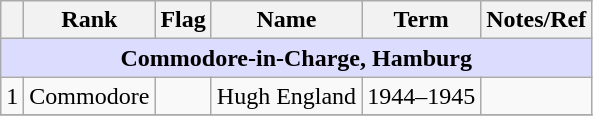<table class="wikitable">
<tr>
<th></th>
<th>Rank</th>
<th>Flag</th>
<th>Name</th>
<th>Term</th>
<th>Notes/Ref</th>
</tr>
<tr>
<td colspan="6" align="center" style="background:#dcdcfe;"><strong>Commodore-in-Charge, Hamburg</strong></td>
</tr>
<tr>
<td>1</td>
<td>Commodore</td>
<td></td>
<td>Hugh England</td>
<td>1944–1945</td>
<td></td>
</tr>
<tr>
</tr>
</table>
